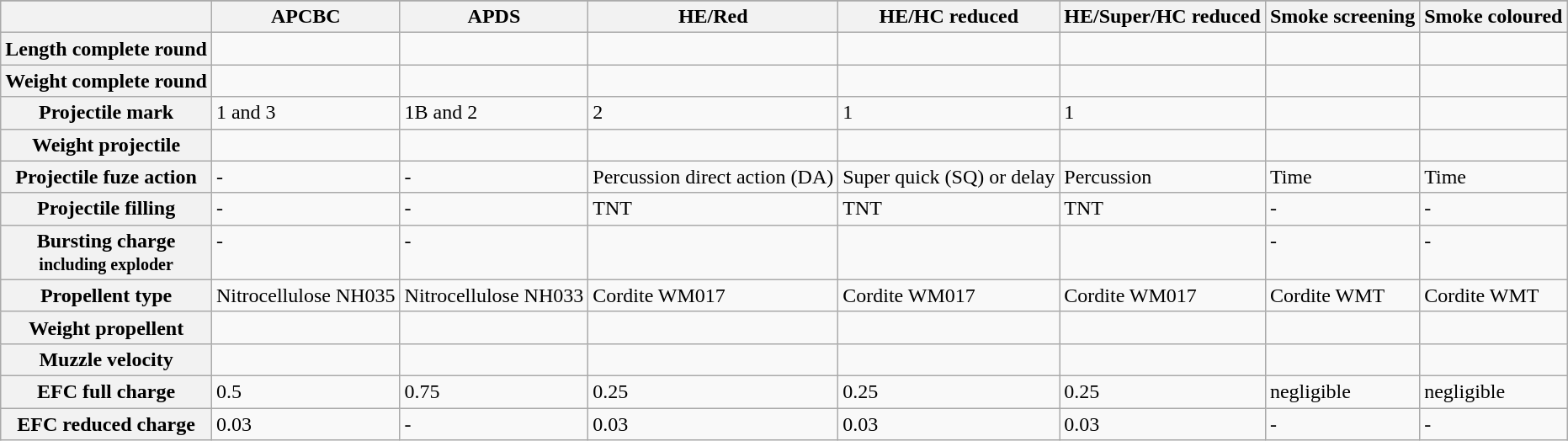<table class="wikitable">
<tr valign="top">
</tr>
<tr>
</tr>
<tr valign="top">
<th></th>
<th>APCBC</th>
<th>APDS</th>
<th>HE/Red</th>
<th>HE/HC reduced</th>
<th>HE/Super/HC reduced</th>
<th>Smoke screening</th>
<th>Smoke coloured</th>
</tr>
<tr valign="top">
<th>Length complete round</th>
<td></td>
<td></td>
<td></td>
<td></td>
<td></td>
<td></td>
<td></td>
</tr>
<tr valign="top">
<th>Weight complete round</th>
<td></td>
<td></td>
<td></td>
<td></td>
<td></td>
<td></td>
<td></td>
</tr>
<tr valign="top">
<th>Projectile mark</th>
<td>1 and 3</td>
<td>1B and 2</td>
<td>2</td>
<td>1</td>
<td>1</td>
<td></td>
<td></td>
</tr>
<tr valign="top">
<th>Weight projectile</th>
<td></td>
<td></td>
<td></td>
<td></td>
<td></td>
<td></td>
<td></td>
</tr>
<tr valign="top">
<th>Projectile fuze action</th>
<td>-</td>
<td>-</td>
<td>Percussion direct action (DA)</td>
<td>Super quick (SQ) or delay</td>
<td>Percussion</td>
<td>Time</td>
<td>Time</td>
</tr>
<tr valign="top">
<th>Projectile filling</th>
<td>-</td>
<td>-</td>
<td>TNT</td>
<td>TNT</td>
<td>TNT</td>
<td>-</td>
<td>-</td>
</tr>
<tr valign="top">
<th>Bursting charge <br><small>including exploder</small></th>
<td>-</td>
<td>-</td>
<td></td>
<td></td>
<td></td>
<td>-</td>
<td>-</td>
</tr>
<tr valign="top">
<th>Propellent type</th>
<td>Nitrocellulose NH035</td>
<td>Nitrocellulose NH033</td>
<td>Cordite WM017</td>
<td>Cordite WM017</td>
<td>Cordite WM017</td>
<td>Cordite WMT</td>
<td>Cordite WMT</td>
</tr>
<tr valign="top">
<th>Weight propellent</th>
<td></td>
<td></td>
<td></td>
<td></td>
<td></td>
<td></td>
<td></td>
</tr>
<tr valign="top">
<th>Muzzle velocity</th>
<td></td>
<td></td>
<td></td>
<td></td>
<td></td>
<td></td>
<td></td>
</tr>
<tr valign="top">
<th>EFC full charge</th>
<td>0.5</td>
<td>0.75</td>
<td>0.25</td>
<td>0.25</td>
<td>0.25</td>
<td>negligible</td>
<td>negligible</td>
</tr>
<tr valign="top">
<th>EFC reduced charge</th>
<td>0.03</td>
<td>-</td>
<td>0.03</td>
<td>0.03</td>
<td>0.03</td>
<td>-</td>
<td>-</td>
</tr>
</table>
